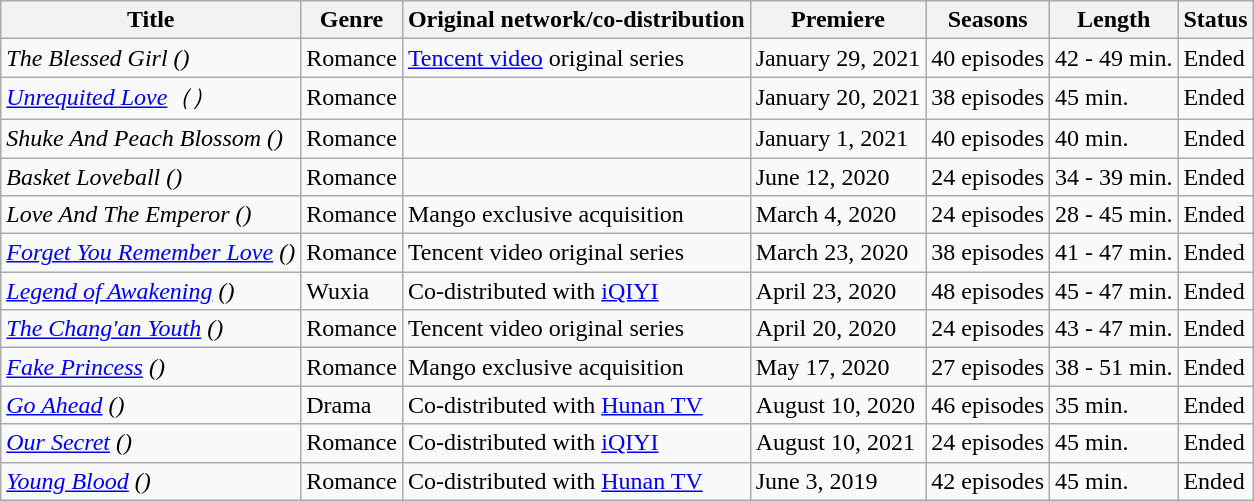<table class="wikitable sortable">
<tr>
<th>Title</th>
<th>Genre</th>
<th>Original network/co-distribution</th>
<th>Premiere</th>
<th>Seasons</th>
<th>Length</th>
<th>Status</th>
</tr>
<tr>
<td><em>The Blessed Girl ()</em></td>
<td>Romance</td>
<td><a href='#'>Tencent video</a> original series</td>
<td>January 29, 2021</td>
<td>40 episodes</td>
<td>42 - 49 min.</td>
<td>Ended</td>
</tr>
<tr>
<td><em><a href='#'>Unrequited Love</a>（）</em></td>
<td>Romance</td>
<td></td>
<td>January 20, 2021</td>
<td>38 episodes</td>
<td>45 min.</td>
<td>Ended</td>
</tr>
<tr>
<td><em>Shuke And Peach Blossom ()</em></td>
<td>Romance</td>
<td></td>
<td>January 1, 2021</td>
<td>40 episodes</td>
<td>40 min.</td>
<td>Ended</td>
</tr>
<tr>
<td><em>Basket Loveball ()</em></td>
<td>Romance</td>
<td></td>
<td>June 12, 2020</td>
<td>24 episodes</td>
<td>34 - 39 min.</td>
<td>Ended</td>
</tr>
<tr>
<td><em>Love And The Emperor ()</em></td>
<td>Romance</td>
<td>Mango exclusive acquisition</td>
<td>March 4, 2020</td>
<td>24 episodes</td>
<td>28 - 45 min.</td>
<td>Ended</td>
</tr>
<tr>
<td><em><a href='#'>Forget You Remember Love</a> ()</em></td>
<td>Romance</td>
<td>Tencent video original series</td>
<td>March 23, 2020</td>
<td>38 episodes</td>
<td>41 - 47 min.</td>
<td>Ended</td>
</tr>
<tr>
<td><em><a href='#'>Legend of Awakening</a> ()</em></td>
<td>Wuxia</td>
<td>Co-distributed with <a href='#'>iQIYI</a></td>
<td>April 23, 2020</td>
<td>48 episodes</td>
<td>45 - 47 min.</td>
<td>Ended</td>
</tr>
<tr>
<td><em><a href='#'>The Chang'an Youth</a> ()</em></td>
<td>Romance</td>
<td>Tencent video original series</td>
<td>April 20, 2020</td>
<td>24 episodes</td>
<td>43 - 47 min.</td>
<td>Ended</td>
</tr>
<tr>
<td><em><a href='#'>Fake Princess</a> ()</em></td>
<td>Romance</td>
<td>Mango exclusive acquisition</td>
<td>May 17, 2020</td>
<td>27 episodes</td>
<td>38 - 51 min.</td>
<td>Ended</td>
</tr>
<tr>
<td><em><a href='#'>Go Ahead</a> ()</em></td>
<td>Drama</td>
<td>Co-distributed with <a href='#'>Hunan TV</a></td>
<td>August 10, 2020</td>
<td>46 episodes</td>
<td>35 min.</td>
<td>Ended</td>
</tr>
<tr>
<td><em><a href='#'>Our Secret</a> ()</em></td>
<td>Romance</td>
<td>Co-distributed with <a href='#'>iQIYI</a></td>
<td>August 10, 2021</td>
<td>24 episodes</td>
<td>45 min.</td>
<td>Ended</td>
</tr>
<tr>
<td><em><a href='#'>Young Blood</a></em> <em>()</em></td>
<td>Romance</td>
<td>Co-distributed with <a href='#'>Hunan TV</a></td>
<td>June 3, 2019</td>
<td>42 episodes</td>
<td>45 min.</td>
<td>Ended</td>
</tr>
</table>
